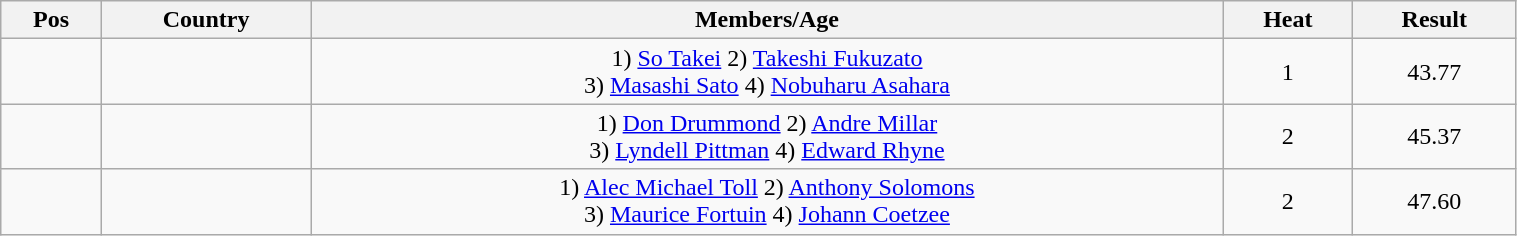<table class="wikitable"  style="text-align:center; width:80%;">
<tr>
<th>Pos</th>
<th>Country</th>
<th>Members/Age</th>
<th>Heat</th>
<th>Result</th>
</tr>
<tr>
<td align=center></td>
<td align=left></td>
<td>1) <a href='#'>So Takei</a> 2) <a href='#'>Takeshi Fukuzato</a><br>3) <a href='#'>Masashi Sato</a> 4) <a href='#'>Nobuharu Asahara</a></td>
<td>1</td>
<td>43.77</td>
</tr>
<tr>
<td align=center></td>
<td align=left></td>
<td>1) <a href='#'>Don Drummond</a> 2) <a href='#'>Andre Millar</a><br>3) <a href='#'>Lyndell Pittman</a> 4) <a href='#'>Edward Rhyne</a></td>
<td>2</td>
<td>45.37</td>
</tr>
<tr>
<td align=center></td>
<td align=left></td>
<td>1) <a href='#'>Alec Michael Toll</a> 2) <a href='#'>Anthony Solomons</a><br>3) <a href='#'>Maurice Fortuin</a> 4) <a href='#'>Johann Coetzee</a></td>
<td>2</td>
<td>47.60</td>
</tr>
</table>
